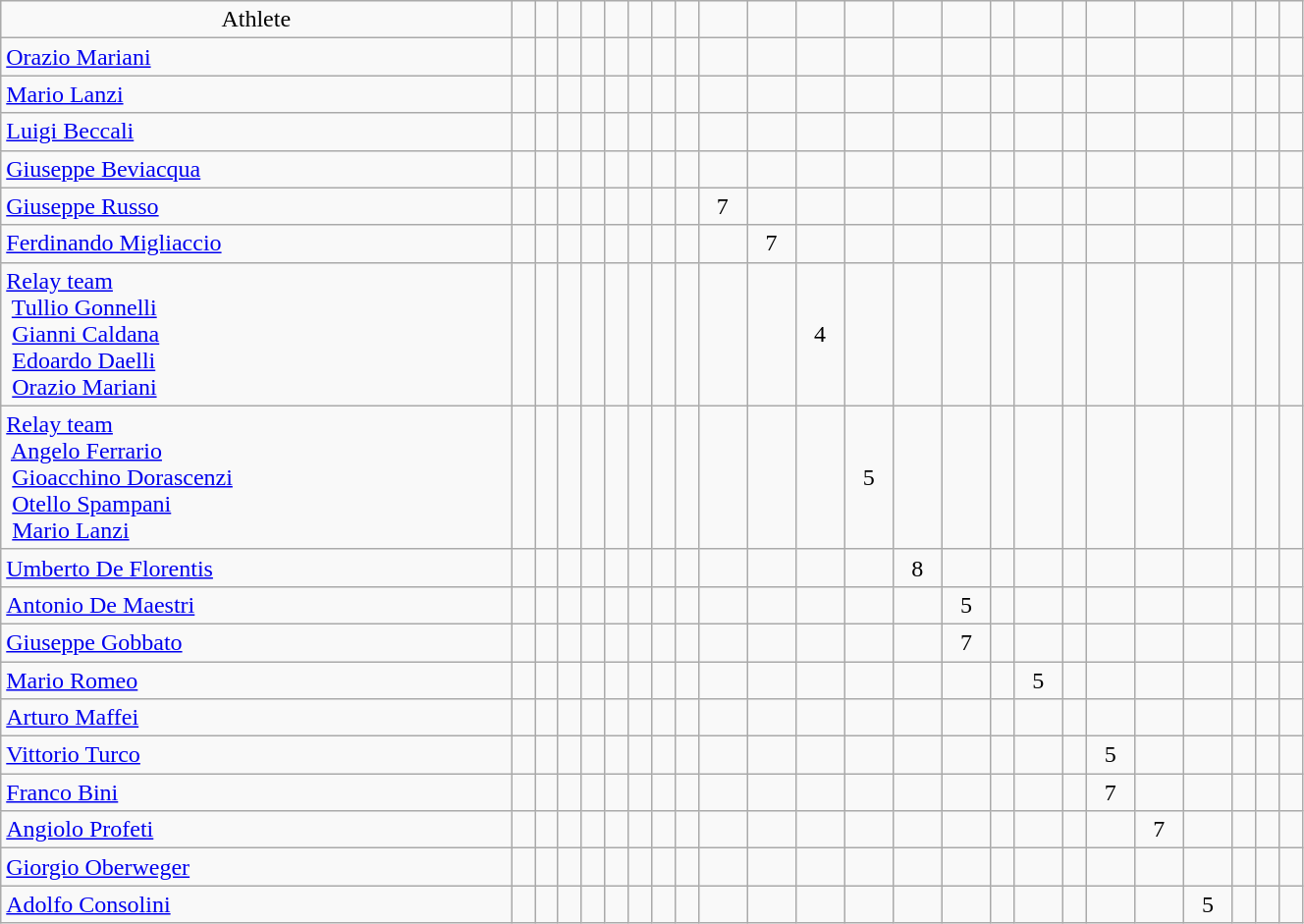<table class="wikitable" style="text-align: center; font-size:100%" width="70%">
<tr>
<td>Athlete</td>
<td></td>
<td></td>
<td></td>
<td></td>
<td></td>
<td></td>
<td></td>
<td></td>
<td></td>
<td></td>
<td></td>
<td></td>
<td></td>
<td></td>
<td></td>
<td></td>
<td></td>
<td></td>
<td></td>
<td></td>
<td></td>
<td></td>
<td></td>
</tr>
<tr>
<td align=left><a href='#'>Orazio Mariani</a></td>
<td></td>
<td></td>
<td></td>
<td></td>
<td></td>
<td></td>
<td></td>
<td></td>
<td></td>
<td></td>
<td></td>
<td></td>
<td></td>
<td></td>
<td></td>
<td></td>
<td></td>
<td></td>
<td></td>
<td></td>
<td></td>
<td></td>
<td></td>
</tr>
<tr>
<td align=left><a href='#'>Mario Lanzi</a></td>
<td></td>
<td></td>
<td></td>
<td></td>
<td></td>
<td></td>
<td></td>
<td></td>
<td></td>
<td></td>
<td></td>
<td></td>
<td></td>
<td></td>
<td></td>
<td></td>
<td></td>
<td></td>
<td></td>
<td></td>
<td></td>
<td></td>
<td></td>
</tr>
<tr>
<td align=left><a href='#'>Luigi Beccali</a></td>
<td></td>
<td></td>
<td></td>
<td></td>
<td></td>
<td></td>
<td></td>
<td></td>
<td></td>
<td></td>
<td></td>
<td></td>
<td></td>
<td></td>
<td></td>
<td></td>
<td></td>
<td></td>
<td></td>
<td></td>
<td></td>
<td></td>
<td></td>
</tr>
<tr>
<td align=left><a href='#'>Giuseppe Beviacqua</a></td>
<td></td>
<td></td>
<td></td>
<td></td>
<td></td>
<td></td>
<td></td>
<td></td>
<td></td>
<td></td>
<td></td>
<td></td>
<td></td>
<td></td>
<td></td>
<td></td>
<td></td>
<td></td>
<td></td>
<td></td>
<td></td>
<td></td>
<td></td>
</tr>
<tr>
<td align=left><a href='#'>Giuseppe Russo</a></td>
<td></td>
<td></td>
<td></td>
<td></td>
<td></td>
<td></td>
<td></td>
<td></td>
<td>7</td>
<td></td>
<td></td>
<td></td>
<td></td>
<td></td>
<td></td>
<td></td>
<td></td>
<td></td>
<td></td>
<td></td>
<td></td>
<td></td>
<td></td>
</tr>
<tr>
<td align=left><a href='#'>Ferdinando Migliaccio</a></td>
<td></td>
<td></td>
<td></td>
<td></td>
<td></td>
<td></td>
<td></td>
<td></td>
<td></td>
<td>7</td>
<td></td>
<td></td>
<td></td>
<td></td>
<td></td>
<td></td>
<td></td>
<td></td>
<td></td>
<td></td>
<td></td>
<td></td>
<td></td>
</tr>
<tr>
<td align=left><a href='#'>Relay team</a><br> <a href='#'>Tullio Gonnelli</a><br> <a href='#'>Gianni Caldana</a><br> <a href='#'>Edoardo Daelli</a><br> <a href='#'>Orazio Mariani</a></td>
<td></td>
<td></td>
<td></td>
<td></td>
<td></td>
<td></td>
<td></td>
<td></td>
<td></td>
<td></td>
<td>4</td>
<td></td>
<td></td>
<td></td>
<td></td>
<td></td>
<td></td>
<td></td>
<td></td>
<td></td>
<td></td>
<td></td>
<td></td>
</tr>
<tr>
<td align=left><a href='#'>Relay team</a><br> <a href='#'>Angelo Ferrario</a><br> <a href='#'>Gioacchino Dorascenzi</a><br> <a href='#'>Otello Spampani</a><br> <a href='#'>Mario Lanzi</a></td>
<td></td>
<td></td>
<td></td>
<td></td>
<td></td>
<td></td>
<td></td>
<td></td>
<td></td>
<td></td>
<td></td>
<td>5</td>
<td></td>
<td></td>
<td></td>
<td></td>
<td></td>
<td></td>
<td></td>
<td></td>
<td></td>
<td></td>
<td></td>
</tr>
<tr>
<td align=left><a href='#'>Umberto De Florentis</a></td>
<td></td>
<td></td>
<td></td>
<td></td>
<td></td>
<td></td>
<td></td>
<td></td>
<td></td>
<td></td>
<td></td>
<td></td>
<td>8</td>
<td></td>
<td></td>
<td></td>
<td></td>
<td></td>
<td></td>
<td></td>
<td></td>
<td></td>
<td></td>
</tr>
<tr>
<td align=left><a href='#'>Antonio De Maestri</a></td>
<td></td>
<td></td>
<td></td>
<td></td>
<td></td>
<td></td>
<td></td>
<td></td>
<td></td>
<td></td>
<td></td>
<td></td>
<td></td>
<td>5</td>
<td></td>
<td></td>
<td></td>
<td></td>
<td></td>
<td></td>
<td></td>
<td></td>
<td></td>
</tr>
<tr>
<td align=left><a href='#'>Giuseppe Gobbato</a></td>
<td></td>
<td></td>
<td></td>
<td></td>
<td></td>
<td></td>
<td></td>
<td></td>
<td></td>
<td></td>
<td></td>
<td></td>
<td></td>
<td>7</td>
<td></td>
<td></td>
<td></td>
<td></td>
<td></td>
<td></td>
<td></td>
<td></td>
<td></td>
</tr>
<tr>
<td align=left><a href='#'>Mario Romeo</a></td>
<td></td>
<td></td>
<td></td>
<td></td>
<td></td>
<td></td>
<td></td>
<td></td>
<td></td>
<td></td>
<td></td>
<td></td>
<td></td>
<td></td>
<td></td>
<td>5</td>
<td></td>
<td></td>
<td></td>
<td></td>
<td></td>
<td></td>
<td></td>
</tr>
<tr>
<td align=left><a href='#'>Arturo Maffei</a></td>
<td></td>
<td></td>
<td></td>
<td></td>
<td></td>
<td></td>
<td></td>
<td></td>
<td></td>
<td></td>
<td></td>
<td></td>
<td></td>
<td></td>
<td></td>
<td></td>
<td></td>
<td></td>
<td></td>
<td></td>
<td></td>
<td></td>
<td></td>
</tr>
<tr>
<td align=left><a href='#'>Vittorio Turco</a></td>
<td></td>
<td></td>
<td></td>
<td></td>
<td></td>
<td></td>
<td></td>
<td></td>
<td></td>
<td></td>
<td></td>
<td></td>
<td></td>
<td></td>
<td></td>
<td></td>
<td></td>
<td>5</td>
<td></td>
<td></td>
<td></td>
<td></td>
<td></td>
</tr>
<tr>
<td align=left><a href='#'>Franco Bini</a></td>
<td></td>
<td></td>
<td></td>
<td></td>
<td></td>
<td></td>
<td></td>
<td></td>
<td></td>
<td></td>
<td></td>
<td></td>
<td></td>
<td></td>
<td></td>
<td></td>
<td></td>
<td>7</td>
<td></td>
<td></td>
<td></td>
<td></td>
<td></td>
</tr>
<tr>
<td align=left><a href='#'>Angiolo Profeti</a></td>
<td></td>
<td></td>
<td></td>
<td></td>
<td></td>
<td></td>
<td></td>
<td></td>
<td></td>
<td></td>
<td></td>
<td></td>
<td></td>
<td></td>
<td></td>
<td></td>
<td></td>
<td></td>
<td>7</td>
<td></td>
<td></td>
<td></td>
<td></td>
</tr>
<tr>
<td align=left><a href='#'>Giorgio Oberweger</a></td>
<td></td>
<td></td>
<td></td>
<td></td>
<td></td>
<td></td>
<td></td>
<td></td>
<td></td>
<td></td>
<td></td>
<td></td>
<td></td>
<td></td>
<td></td>
<td></td>
<td></td>
<td></td>
<td></td>
<td></td>
<td></td>
<td></td>
<td></td>
</tr>
<tr>
<td align=left><a href='#'>Adolfo Consolini</a></td>
<td></td>
<td></td>
<td></td>
<td></td>
<td></td>
<td></td>
<td></td>
<td></td>
<td></td>
<td></td>
<td></td>
<td></td>
<td></td>
<td></td>
<td></td>
<td></td>
<td></td>
<td></td>
<td></td>
<td>5</td>
<td></td>
<td></td>
<td></td>
</tr>
</table>
